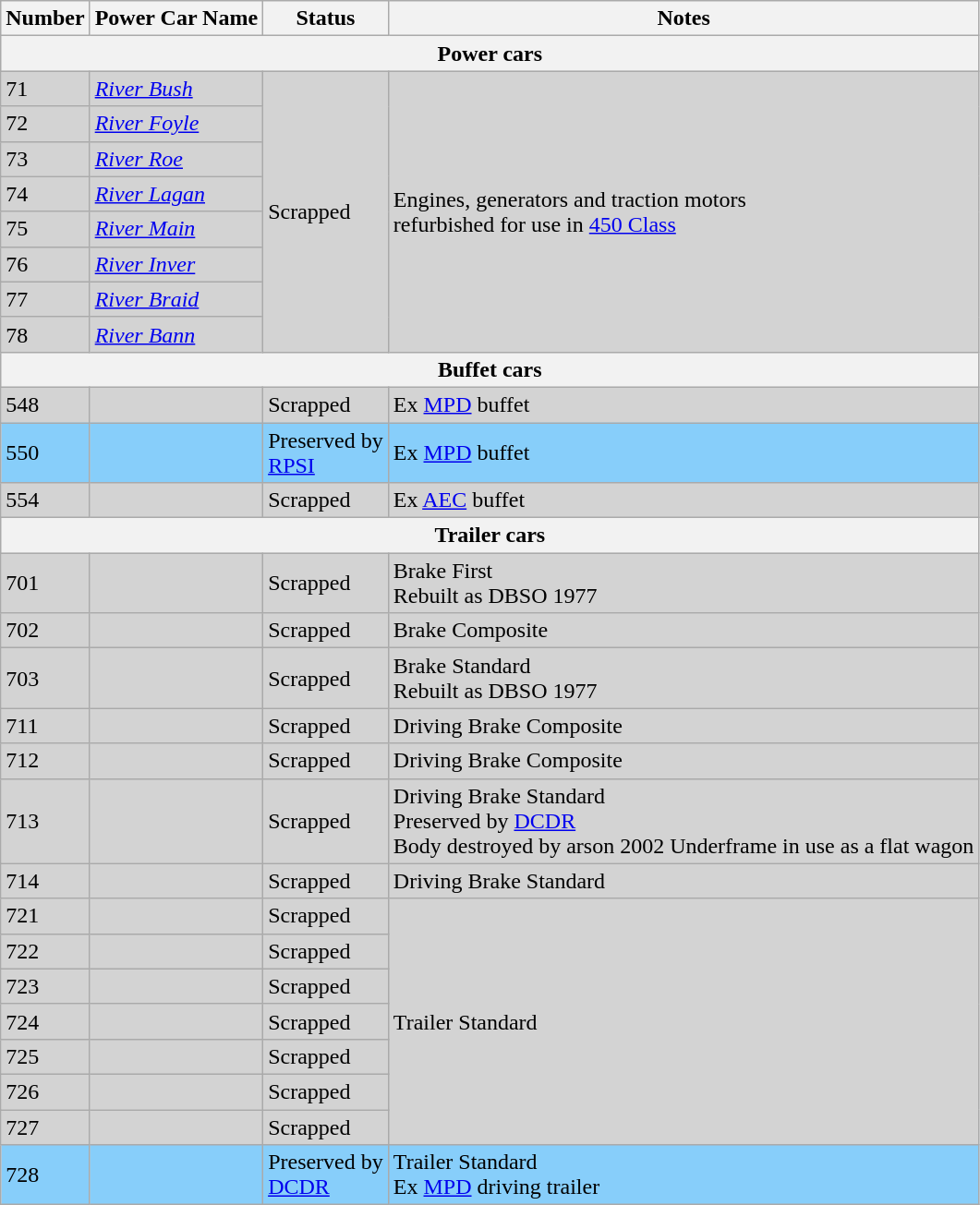<table class="wikitable">
<tr>
<th>Number</th>
<th>Power Car Name</th>
<th>Status</th>
<th>Notes</th>
</tr>
<tr>
<th colspan=4 align=center>Power cars</th>
</tr>
<tr bgcolor=lightgrey>
<td>71</td>
<td><em><a href='#'>River Bush</a></em></td>
<td rowspan=8>Scrapped</td>
<td rowspan=8>Engines, generators and traction motors<br>refurbished for use in <a href='#'>450 Class</a></td>
</tr>
<tr bgcolor=lightgrey>
<td>72</td>
<td><em><a href='#'>River Foyle</a></em></td>
</tr>
<tr bgcolor=lightgrey>
<td>73</td>
<td><em><a href='#'>River Roe</a></em></td>
</tr>
<tr bgcolor=lightgrey>
<td>74</td>
<td><em><a href='#'>River Lagan</a></em></td>
</tr>
<tr bgcolor=lightgrey>
<td>75</td>
<td><em><a href='#'>River Main</a></em></td>
</tr>
<tr bgcolor=lightgrey>
<td>76</td>
<td><em><a href='#'>River Inver</a></em></td>
</tr>
<tr bgcolor=lightgrey>
<td>77</td>
<td><em><a href='#'>River Braid</a></em></td>
</tr>
<tr bgcolor=lightgrey>
<td>78</td>
<td><em><a href='#'>River Bann</a></em></td>
</tr>
<tr>
<th colspan=4 align=center>Buffet cars</th>
</tr>
<tr bgcolor=lightgrey>
<td>548</td>
<td></td>
<td>Scrapped</td>
<td>Ex <a href='#'>MPD</a> buffet</td>
</tr>
<tr bgcolor=lightskyblue>
<td>550</td>
<td></td>
<td>Preserved by<br><a href='#'>RPSI</a></td>
<td>Ex <a href='#'>MPD</a> buffet</td>
</tr>
<tr bgcolor=lightgrey>
<td>554</td>
<td></td>
<td>Scrapped</td>
<td>Ex <a href='#'>AEC</a> buffet</td>
</tr>
<tr>
<th colspan=4 align=center>Trailer cars</th>
</tr>
<tr bgcolor=lightgrey>
<td>701</td>
<td></td>
<td>Scrapped</td>
<td>Brake First<br>Rebuilt as DBSO 1977</td>
</tr>
<tr bgcolor=lightgrey>
<td>702</td>
<td></td>
<td>Scrapped</td>
<td>Brake Composite</td>
</tr>
<tr bgcolor=lightgrey>
<td>703</td>
<td></td>
<td>Scrapped</td>
<td>Brake Standard<br>Rebuilt as DBSO 1977</td>
</tr>
<tr bgcolor=lightgrey>
<td>711</td>
<td></td>
<td>Scrapped</td>
<td>Driving Brake Composite</td>
</tr>
<tr bgcolor=lightgrey>
<td>712</td>
<td></td>
<td>Scrapped</td>
<td>Driving Brake Composite</td>
</tr>
<tr bgcolor=lightgrey>
<td>713</td>
<td></td>
<td>Scrapped</td>
<td>Driving Brake Standard<br>Preserved by <a href='#'>DCDR</a><br>Body destroyed by arson 2002 Underframe in use as a flat wagon</td>
</tr>
<tr bgcolor=lightgrey>
<td>714</td>
<td></td>
<td>Scrapped</td>
<td>Driving Brake Standard</td>
</tr>
<tr bgcolor=lightgrey>
<td>721</td>
<td></td>
<td>Scrapped</td>
<td rowspan=7>Trailer Standard</td>
</tr>
<tr bgcolor=lightgrey>
<td>722</td>
<td></td>
<td>Scrapped</td>
</tr>
<tr bgcolor=lightgrey>
<td>723</td>
<td></td>
<td>Scrapped</td>
</tr>
<tr bgcolor=lightgrey>
<td>724</td>
<td></td>
<td>Scrapped</td>
</tr>
<tr bgcolor=lightgrey>
<td>725</td>
<td></td>
<td>Scrapped</td>
</tr>
<tr bgcolor=lightgrey>
<td>726</td>
<td></td>
<td>Scrapped</td>
</tr>
<tr bgcolor=lightgrey>
<td>727</td>
<td></td>
<td>Scrapped</td>
</tr>
<tr bgcolor=lightskyblue>
<td>728</td>
<td></td>
<td>Preserved by<br><a href='#'>DCDR</a></td>
<td>Trailer Standard<br>Ex <a href='#'>MPD</a> driving trailer</td>
</tr>
</table>
